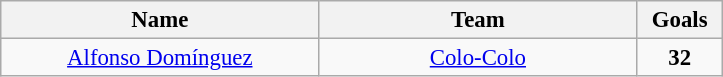<table class="wikitable" style="font-size:95%; text-align:center;">
<tr>
<th width="205">Name</th>
<th width="205">Team</th>
<th width="50">Goals</th>
</tr>
<tr>
<td> <a href='#'>Alfonso Domínguez</a></td>
<td><a href='#'>Colo-Colo</a></td>
<td><strong>32</strong></td>
</tr>
</table>
